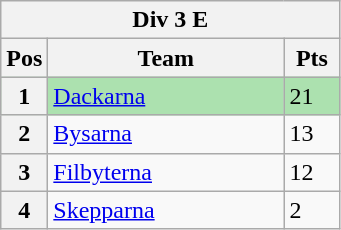<table class="wikitable">
<tr>
<th colspan="3">Div 3 E</th>
</tr>
<tr>
<th width=20>Pos</th>
<th width=150>Team</th>
<th width=30>Pts</th>
</tr>
<tr style="background:#ACE1AF;">
<th>1</th>
<td><a href='#'>Dackarna</a></td>
<td>21</td>
</tr>
<tr>
<th>2</th>
<td><a href='#'>Bysarna</a></td>
<td>13</td>
</tr>
<tr>
<th>3</th>
<td><a href='#'>Filbyterna</a></td>
<td>12</td>
</tr>
<tr>
<th>4</th>
<td><a href='#'>Skepparna</a></td>
<td>2</td>
</tr>
</table>
